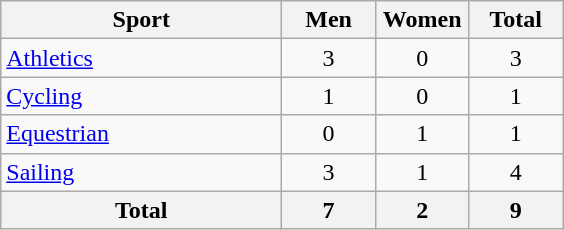<table class="wikitable sortable" style="text-align:center;">
<tr>
<th width=180>Sport</th>
<th width=55>Men</th>
<th width=55>Women</th>
<th width=55>Total</th>
</tr>
<tr>
<td align=left><a href='#'>Athletics</a></td>
<td>3</td>
<td>0</td>
<td>3</td>
</tr>
<tr>
<td align=left><a href='#'>Cycling</a></td>
<td>1</td>
<td>0</td>
<td>1</td>
</tr>
<tr>
<td align=left><a href='#'>Equestrian</a></td>
<td>0</td>
<td>1</td>
<td>1</td>
</tr>
<tr>
<td align=left><a href='#'>Sailing</a></td>
<td>3</td>
<td>1</td>
<td>4</td>
</tr>
<tr>
<th>Total</th>
<th>7</th>
<th>2</th>
<th>9</th>
</tr>
</table>
